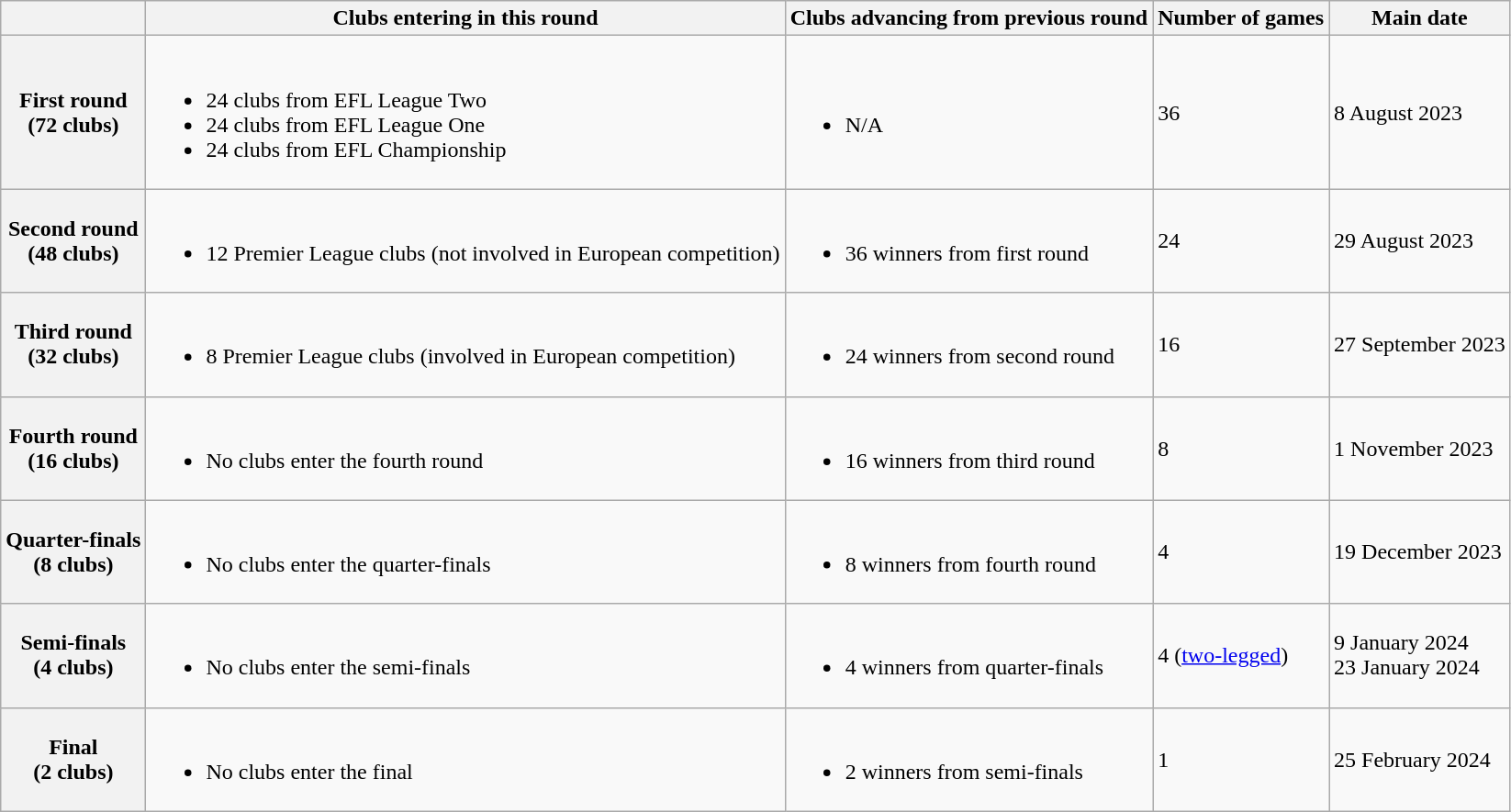<table class="wikitable">
<tr>
<th></th>
<th>Clubs entering in this round</th>
<th>Clubs advancing from previous round</th>
<th>Number of games</th>
<th>Main date</th>
</tr>
<tr>
<th>First round<br>(72 clubs)</th>
<td><br><ul><li>24 clubs from EFL League Two</li><li>24 clubs from EFL League One</li><li>24 clubs from EFL Championship</li></ul></td>
<td><br><ul><li>N/A</li></ul></td>
<td>36</td>
<td>8 August 2023</td>
</tr>
<tr>
<th>Second round<br>(48 clubs)</th>
<td><br><ul><li>12 Premier League clubs (not involved in European competition)</li></ul></td>
<td><br><ul><li>36 winners from first round</li></ul></td>
<td>24</td>
<td>29 August 2023</td>
</tr>
<tr>
<th>Third round<br>(32 clubs)</th>
<td><br><ul><li>8 Premier League clubs (involved in European competition)</li></ul></td>
<td><br><ul><li>24 winners from second round</li></ul></td>
<td>16</td>
<td>27 September 2023</td>
</tr>
<tr>
<th>Fourth round<br>(16 clubs)</th>
<td><br><ul><li>No clubs enter the fourth round</li></ul></td>
<td><br><ul><li>16 winners from third round</li></ul></td>
<td>8</td>
<td>1 November 2023</td>
</tr>
<tr>
<th>Quarter-finals<br>(8 clubs)</th>
<td><br><ul><li>No clubs enter the quarter-finals</li></ul></td>
<td><br><ul><li>8 winners from fourth round</li></ul></td>
<td>4</td>
<td>19 December 2023</td>
</tr>
<tr>
<th>Semi-finals<br>(4 clubs)</th>
<td><br><ul><li>No clubs enter the semi-finals</li></ul></td>
<td><br><ul><li>4 winners from quarter-finals</li></ul></td>
<td>4 (<a href='#'>two-legged</a>)</td>
<td>9 January 2024<br>23 January 2024</td>
</tr>
<tr>
<th>Final<br>(2 clubs)</th>
<td><br><ul><li>No clubs enter the final</li></ul></td>
<td><br><ul><li>2 winners from semi-finals</li></ul></td>
<td>1</td>
<td>25 February 2024</td>
</tr>
</table>
